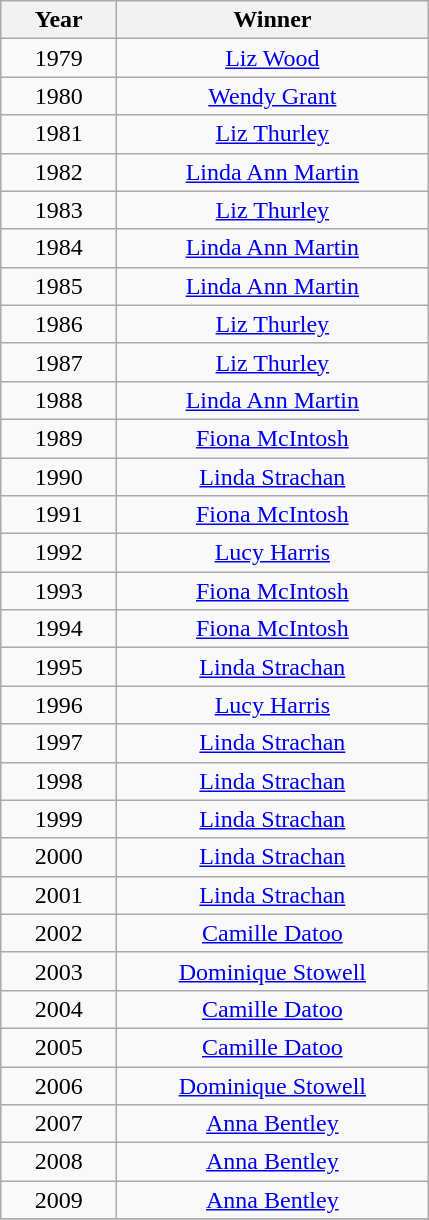<table class="wikitable" style="text-align:center">
<tr>
<th width=70>Year</th>
<th width=200>Winner</th>
</tr>
<tr>
<td>1979</td>
<td><a href='#'>Liz Wood</a></td>
</tr>
<tr>
<td>1980</td>
<td><a href='#'>Wendy Grant</a></td>
</tr>
<tr>
<td>1981</td>
<td><a href='#'>Liz Thurley</a></td>
</tr>
<tr>
<td>1982</td>
<td><a href='#'>Linda Ann Martin</a></td>
</tr>
<tr>
<td>1983</td>
<td><a href='#'>Liz Thurley</a></td>
</tr>
<tr>
<td>1984</td>
<td><a href='#'>Linda Ann Martin</a></td>
</tr>
<tr>
<td>1985</td>
<td><a href='#'>Linda Ann Martin</a></td>
</tr>
<tr>
<td>1986</td>
<td><a href='#'>Liz Thurley</a></td>
</tr>
<tr>
<td>1987</td>
<td><a href='#'>Liz Thurley</a></td>
</tr>
<tr>
<td>1988</td>
<td><a href='#'>Linda Ann Martin</a></td>
</tr>
<tr>
<td>1989</td>
<td><a href='#'>Fiona McIntosh</a></td>
</tr>
<tr>
<td>1990</td>
<td><a href='#'>Linda Strachan</a></td>
</tr>
<tr>
<td>1991</td>
<td><a href='#'>Fiona McIntosh</a></td>
</tr>
<tr>
<td>1992</td>
<td><a href='#'>Lucy Harris</a></td>
</tr>
<tr>
<td>1993</td>
<td><a href='#'>Fiona McIntosh</a></td>
</tr>
<tr>
<td>1994</td>
<td><a href='#'>Fiona McIntosh</a></td>
</tr>
<tr>
<td>1995</td>
<td><a href='#'>Linda Strachan</a></td>
</tr>
<tr>
<td>1996</td>
<td><a href='#'>Lucy Harris</a></td>
</tr>
<tr>
<td>1997</td>
<td><a href='#'>Linda Strachan</a></td>
</tr>
<tr>
<td>1998</td>
<td><a href='#'>Linda Strachan</a></td>
</tr>
<tr>
<td>1999</td>
<td><a href='#'>Linda Strachan</a></td>
</tr>
<tr>
<td>2000</td>
<td><a href='#'>Linda Strachan</a></td>
</tr>
<tr>
<td>2001</td>
<td><a href='#'>Linda Strachan</a></td>
</tr>
<tr>
<td>2002</td>
<td><a href='#'>Camille Datoo</a></td>
</tr>
<tr>
<td>2003</td>
<td><a href='#'>Dominique Stowell</a></td>
</tr>
<tr>
<td>2004</td>
<td><a href='#'>Camille Datoo</a></td>
</tr>
<tr>
<td>2005</td>
<td><a href='#'>Camille Datoo</a></td>
</tr>
<tr>
<td>2006</td>
<td><a href='#'>Dominique Stowell</a></td>
</tr>
<tr>
<td>2007</td>
<td><a href='#'>Anna Bentley</a></td>
</tr>
<tr>
<td>2008</td>
<td><a href='#'>Anna Bentley</a></td>
</tr>
<tr>
<td>2009</td>
<td><a href='#'>Anna Bentley</a></td>
</tr>
<tr>
</tr>
</table>
